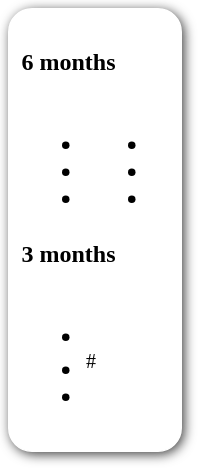<table style=" border-radius:1em; box-shadow: 0.1em 0.1em 0.5em rgba(0,0,0,0.75); background-color: white; border: 1px solid white; padding: 5px;">
<tr style="vertical-align:top;">
<td><br><strong>6 months</strong><table>
<tr>
<td><br><ul><li></li><li></li><li></li></ul></td>
<td valign="top"><br><ul><li></li><li></li><li></li></ul></td>
<td></td>
</tr>
</table>
<strong>3 months</strong><table>
<tr>
<td><br><ul><li></li><li><em></em><sup>#</sup></li><li></li></ul></td>
<td></td>
</tr>
</table>
</td>
<td></td>
</tr>
</table>
